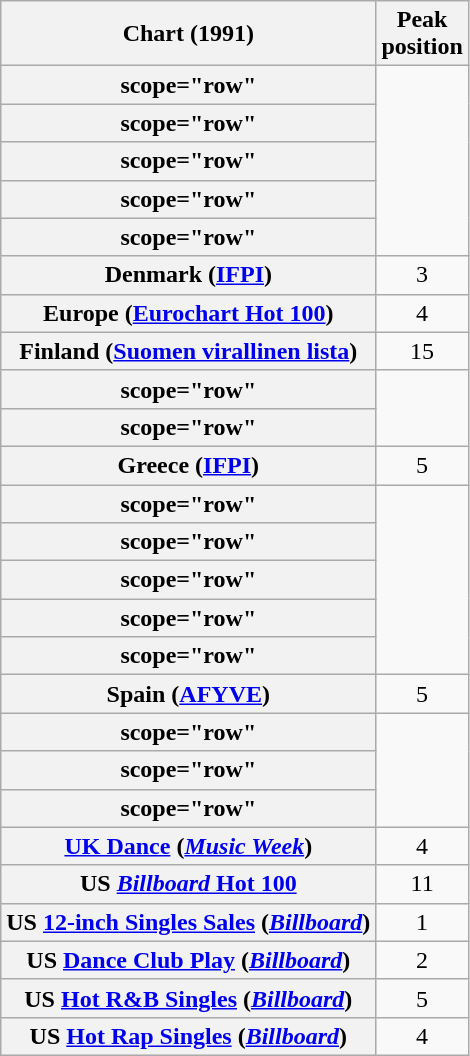<table class="wikitable sortable plainrowheaders" style="text-align:center">
<tr>
<th scope="col">Chart (1991)</th>
<th scope="col">Peak<br>position</th>
</tr>
<tr>
<th>scope="row" </th>
</tr>
<tr>
<th>scope="row" </th>
</tr>
<tr>
<th>scope="row" </th>
</tr>
<tr>
<th>scope="row" </th>
</tr>
<tr>
<th>scope="row" </th>
</tr>
<tr>
<th scope="row">Denmark (<a href='#'>IFPI</a>)</th>
<td>3</td>
</tr>
<tr>
<th scope="row">Europe (<a href='#'>Eurochart Hot 100</a>)</th>
<td>4</td>
</tr>
<tr>
<th scope="row">Finland (<a href='#'>Suomen virallinen lista</a>)</th>
<td>15</td>
</tr>
<tr>
<th>scope="row" </th>
</tr>
<tr>
<th>scope="row" </th>
</tr>
<tr>
<th scope="row">Greece (<a href='#'>IFPI</a>)</th>
<td>5</td>
</tr>
<tr>
<th>scope="row" </th>
</tr>
<tr>
<th>scope="row" </th>
</tr>
<tr>
<th>scope="row" </th>
</tr>
<tr>
<th>scope="row" </th>
</tr>
<tr>
<th>scope="row" </th>
</tr>
<tr>
<th scope="row">Spain (<a href='#'>AFYVE</a>)</th>
<td>5</td>
</tr>
<tr>
<th>scope="row" </th>
</tr>
<tr>
<th>scope="row" </th>
</tr>
<tr>
<th>scope="row" </th>
</tr>
<tr>
<th scope="row"><a href='#'>UK Dance</a> (<em><a href='#'>Music Week</a></em>)</th>
<td>4</td>
</tr>
<tr>
<th scope="row">US <a href='#'><em>Billboard</em> Hot 100</a></th>
<td>11</td>
</tr>
<tr>
<th scope="row">US <a href='#'>12-inch Singles Sales</a> (<em><a href='#'>Billboard</a></em>)</th>
<td>1</td>
</tr>
<tr>
<th scope="row">US <a href='#'>Dance Club Play</a> (<em><a href='#'>Billboard</a></em>)</th>
<td>2</td>
</tr>
<tr>
<th scope="row">US <a href='#'>Hot R&B Singles</a> (<em><a href='#'>Billboard</a></em>)</th>
<td>5</td>
</tr>
<tr>
<th scope="row">US <a href='#'>Hot Rap Singles</a> (<em><a href='#'>Billboard</a></em>)</th>
<td>4</td>
</tr>
</table>
